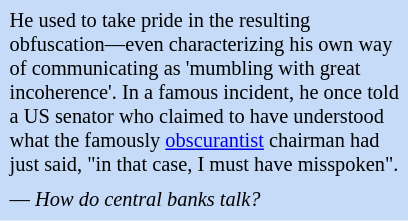<table class="toccolours" style="float: right; margin-left: 0.5em; margin-right: 1em; font-size: 85%; background:#c6dbf7; color:black; width:20em; max-width: 25%;" cellspacing="5">
<tr>
<td style="text-align: left;">He used to take pride in the resulting obfuscation—even characterizing his own way of communicating as 'mumbling with great incoherence'. In a famous incident, he once told a US senator who claimed to have understood what the famously <a href='#'>obscurantist</a> chairman had just said, "in that case, I must have misspoken".</td>
</tr>
<tr>
<td style="text-align: left;">— <em>How do central banks talk?</em></td>
</tr>
</table>
